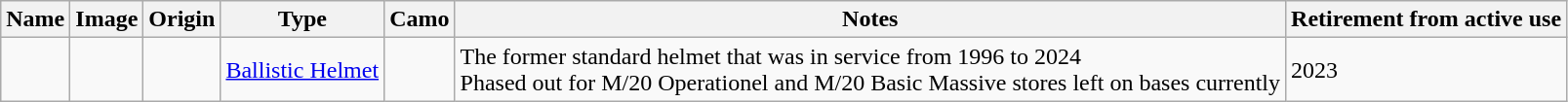<table class="wikitable">
<tr>
<th>Name</th>
<th>Image</th>
<th>Origin</th>
<th>Type</th>
<th>Camo</th>
<th>Notes</th>
<th>Retirement from active use</th>
</tr>
<tr>
<td></td>
<td></td>
<td></td>
<td><a href='#'>Ballistic Helmet</a></td>
<td><br><br></td>
<td>The former standard helmet that was in service from 1996 to 2024<br>Phased out for M/20 Operationel and M/20 Basic Massive stores left on bases currently</td>
<td>2023</td>
</tr>
</table>
